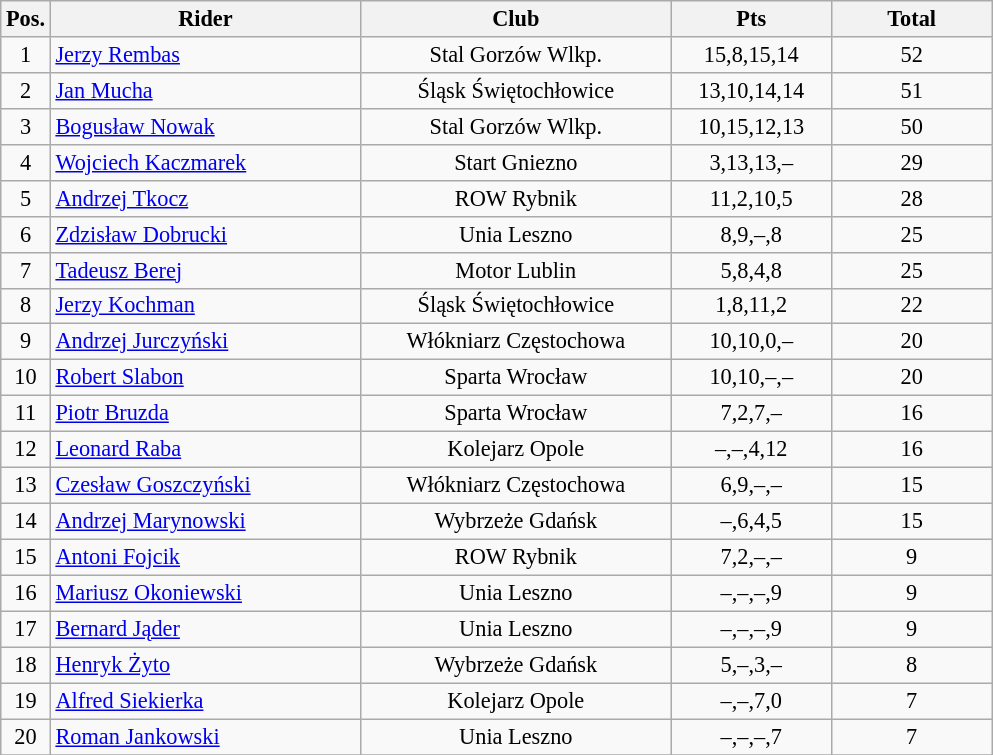<table class=wikitable style="font-size:93%;">
<tr>
<th width=25px>Pos.</th>
<th width=200px>Rider</th>
<th width=200px>Club</th>
<th width=100px>Pts</th>
<th width=100px>Total</th>
</tr>
<tr align=center>
<td>1</td>
<td align=left><a href='#'>Jerzy Rembas</a></td>
<td>Stal Gorzów Wlkp.</td>
<td>15,8,15,14</td>
<td>52</td>
</tr>
<tr align=center>
<td>2</td>
<td align=left><a href='#'>Jan Mucha</a></td>
<td>Śląsk Świętochłowice</td>
<td>13,10,14,14</td>
<td>51</td>
</tr>
<tr align=center>
<td>3</td>
<td align=left><a href='#'>Bogusław Nowak</a></td>
<td>Stal Gorzów Wlkp.</td>
<td>10,15,12,13</td>
<td>50</td>
</tr>
<tr align=center>
<td>4</td>
<td align=left><a href='#'>Wojciech Kaczmarek</a></td>
<td>Start Gniezno</td>
<td>3,13,13,–</td>
<td>29</td>
</tr>
<tr align=center>
<td>5</td>
<td align=left><a href='#'>Andrzej Tkocz</a></td>
<td>ROW Rybnik</td>
<td>11,2,10,5</td>
<td>28</td>
</tr>
<tr align=center>
<td>6</td>
<td align=left><a href='#'>Zdzisław Dobrucki</a></td>
<td>Unia Leszno</td>
<td>8,9,–,8</td>
<td>25</td>
</tr>
<tr align=center>
<td>7</td>
<td align=left><a href='#'>Tadeusz Berej</a></td>
<td>Motor Lublin</td>
<td>5,8,4,8</td>
<td>25</td>
</tr>
<tr align=center>
<td>8</td>
<td align=left><a href='#'>Jerzy Kochman</a></td>
<td>Śląsk Świętochłowice</td>
<td>1,8,11,2</td>
<td>22</td>
</tr>
<tr align=center>
<td>9</td>
<td align=left><a href='#'>Andrzej Jurczyński</a></td>
<td>Włókniarz Częstochowa</td>
<td>10,10,0,–</td>
<td>20</td>
</tr>
<tr align=center>
<td>10</td>
<td align=left><a href='#'>Robert Slabon</a></td>
<td>Sparta Wrocław</td>
<td>10,10,–,–</td>
<td>20</td>
</tr>
<tr align=center>
<td>11</td>
<td align=left><a href='#'>Piotr Bruzda</a></td>
<td>Sparta Wrocław</td>
<td>7,2,7,–</td>
<td>16</td>
</tr>
<tr align=center>
<td>12</td>
<td align=left><a href='#'>Leonard Raba</a></td>
<td>Kolejarz Opole</td>
<td>–,–,4,12</td>
<td>16</td>
</tr>
<tr align=center>
<td>13</td>
<td align=left><a href='#'>Czesław Goszczyński</a></td>
<td>Włókniarz Częstochowa</td>
<td>6,9,–,–</td>
<td>15</td>
</tr>
<tr align=center>
<td>14</td>
<td align=left><a href='#'>Andrzej Marynowski</a></td>
<td>Wybrzeże Gdańsk</td>
<td>–,6,4,5</td>
<td>15</td>
</tr>
<tr align=center>
<td>15</td>
<td align=left><a href='#'>Antoni Fojcik</a></td>
<td>ROW Rybnik</td>
<td>7,2,–,–</td>
<td>9</td>
</tr>
<tr align=center>
<td>16</td>
<td align=left><a href='#'>Mariusz Okoniewski</a></td>
<td>Unia Leszno</td>
<td>–,–,–,9</td>
<td>9</td>
</tr>
<tr align=center>
<td>17</td>
<td align=left><a href='#'>Bernard Jąder</a></td>
<td>Unia Leszno</td>
<td>–,–,–,9</td>
<td>9</td>
</tr>
<tr align=center>
<td>18</td>
<td align=left><a href='#'>Henryk Żyto</a></td>
<td>Wybrzeże Gdańsk</td>
<td>5,–,3,–</td>
<td>8</td>
</tr>
<tr align=center>
<td>19</td>
<td align=left><a href='#'>Alfred Siekierka</a></td>
<td>Kolejarz Opole</td>
<td>–,–,7,0</td>
<td>7</td>
</tr>
<tr align=center>
<td>20</td>
<td align=left><a href='#'>Roman Jankowski</a></td>
<td>Unia Leszno</td>
<td>–,–,–,7</td>
<td>7</td>
</tr>
<tr align=center>
</tr>
</table>
